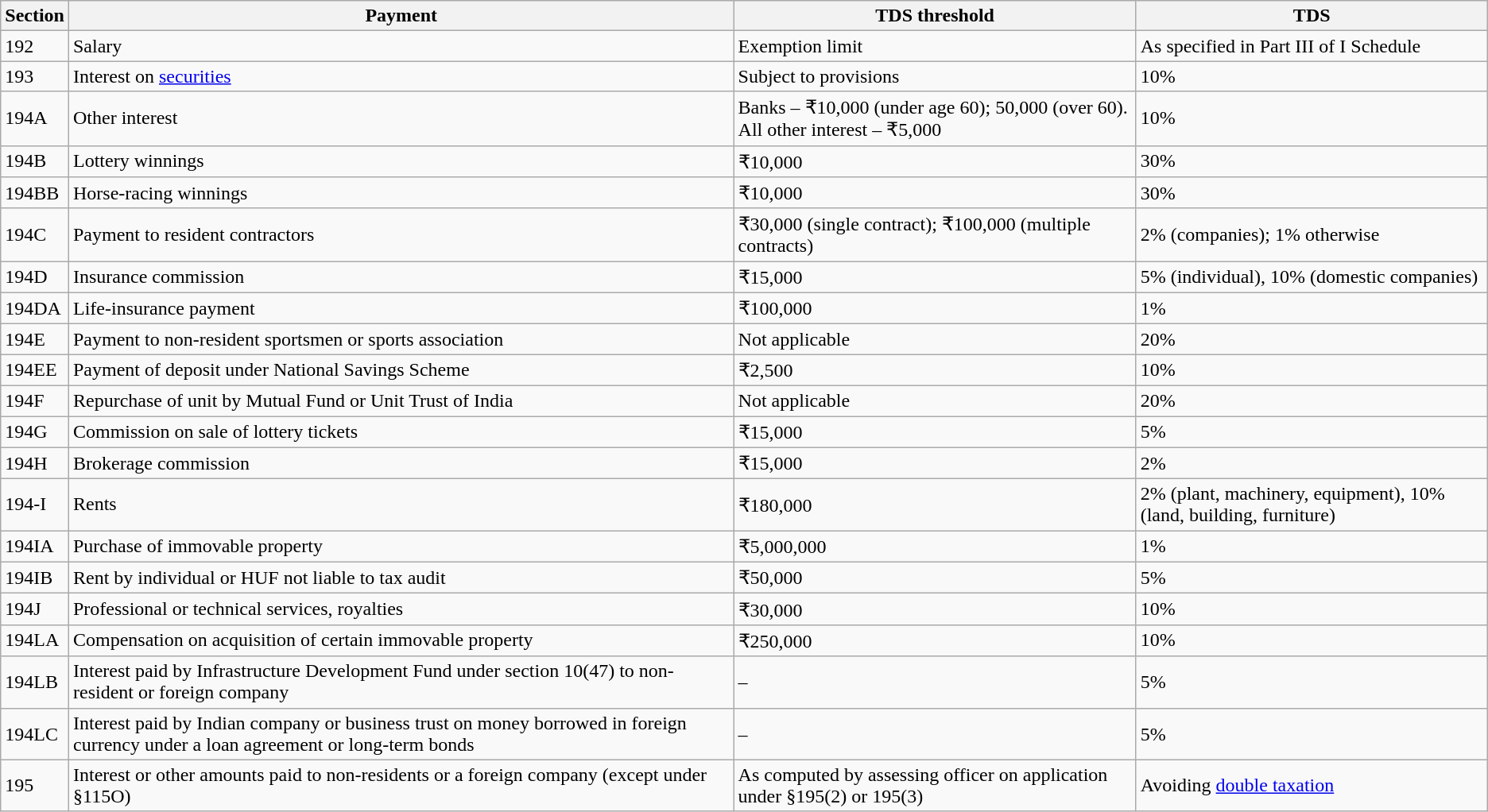<table class="wikitable">
<tr>
<th>Section</th>
<th>Payment</th>
<th>TDS threshold</th>
<th>TDS</th>
</tr>
<tr>
<td>192</td>
<td>Salary</td>
<td>Exemption limit</td>
<td>As specified in Part III of I Schedule</td>
</tr>
<tr>
<td>193</td>
<td>Interest on <a href='#'>securities</a></td>
<td>Subject to provisions</td>
<td>10%</td>
</tr>
<tr>
<td>194A</td>
<td>Other interest</td>
<td>Banks – ₹10,000 (under age 60);  50,000 (over 60). All other interest – ₹5,000</td>
<td>10%</td>
</tr>
<tr>
<td>194B</td>
<td>Lottery winnings</td>
<td>₹10,000</td>
<td>30%</td>
</tr>
<tr>
<td>194BB</td>
<td>Horse-racing winnings</td>
<td>₹10,000</td>
<td>30%</td>
</tr>
<tr>
<td>194C</td>
<td>Payment to resident contractors</td>
<td>₹30,000 (single contract); ₹100,000 (multiple contracts)</td>
<td>2% (companies); 1% otherwise</td>
</tr>
<tr>
<td>194D</td>
<td>Insurance commission</td>
<td>₹15,000</td>
<td>5% (individual), 10% (domestic companies)</td>
</tr>
<tr>
<td>194DA</td>
<td>Life-insurance payment</td>
<td>₹100,000</td>
<td>1%</td>
</tr>
<tr>
<td>194E</td>
<td>Payment to non-resident sportsmen or sports association</td>
<td>Not applicable</td>
<td>20%</td>
</tr>
<tr>
<td>194EE</td>
<td>Payment of deposit under National Savings Scheme</td>
<td>₹2,500</td>
<td>10%</td>
</tr>
<tr>
<td>194F</td>
<td>Repurchase of unit by Mutual Fund or Unit Trust of India</td>
<td>Not applicable</td>
<td>20%</td>
</tr>
<tr>
<td>194G</td>
<td>Commission on sale of lottery tickets</td>
<td>₹15,000</td>
<td>5%</td>
</tr>
<tr>
<td>194H</td>
<td>Brokerage commission</td>
<td>₹15,000</td>
<td>2%</td>
</tr>
<tr>
<td>194-I</td>
<td>Rents</td>
<td>₹180,000</td>
<td>2% (plant, machinery, equipment), 10% (land, building, furniture)</td>
</tr>
<tr>
<td>194IA</td>
<td>Purchase of immovable property</td>
<td>₹5,000,000</td>
<td>1%</td>
</tr>
<tr>
<td>194IB</td>
<td>Rent by individual or HUF not liable to tax audit</td>
<td>₹50,000</td>
<td>5%</td>
</tr>
<tr>
<td>194J</td>
<td>Professional or technical services, royalties</td>
<td>₹30,000</td>
<td>10%</td>
</tr>
<tr>
<td>194LA</td>
<td>Compensation on acquisition of certain immovable property</td>
<td>₹250,000</td>
<td>10%</td>
</tr>
<tr>
<td>194LB</td>
<td>Interest paid by Infrastructure Development Fund under section 10(47) to non-resident or foreign company</td>
<td>–</td>
<td>5%</td>
</tr>
<tr>
<td>194LC</td>
<td>Interest paid by Indian company or business trust on money borrowed in foreign currency under a loan agreement or long-term bonds</td>
<td>–</td>
<td>5%</td>
</tr>
<tr>
<td>195</td>
<td>Interest or other amounts paid to non-residents or a foreign company (except under §115O)</td>
<td>As computed by assessing officer on application under §195(2) or 195(3)</td>
<td>Avoiding <a href='#'>double taxation</a></td>
</tr>
</table>
